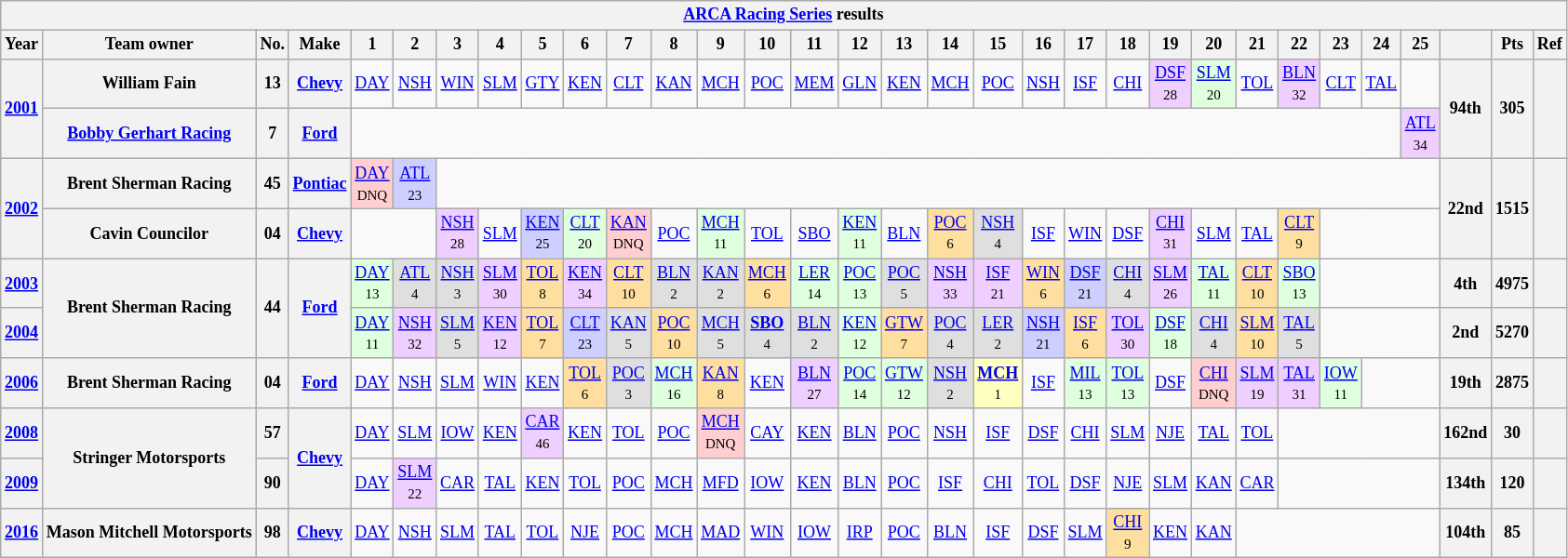<table class="wikitable" style="text-align:center; font-size:75%">
<tr>
<th colspan=45><a href='#'>ARCA Racing Series</a> results</th>
</tr>
<tr>
<th>Year</th>
<th>Team owner</th>
<th>No.</th>
<th>Make</th>
<th>1</th>
<th>2</th>
<th>3</th>
<th>4</th>
<th>5</th>
<th>6</th>
<th>7</th>
<th>8</th>
<th>9</th>
<th>10</th>
<th>11</th>
<th>12</th>
<th>13</th>
<th>14</th>
<th>15</th>
<th>16</th>
<th>17</th>
<th>18</th>
<th>19</th>
<th>20</th>
<th>21</th>
<th>22</th>
<th>23</th>
<th>24</th>
<th>25</th>
<th></th>
<th>Pts</th>
<th>Ref</th>
</tr>
<tr>
<th rowspan=2><a href='#'>2001</a></th>
<th>William Fain</th>
<th>13</th>
<th><a href='#'>Chevy</a></th>
<td><a href='#'>DAY</a></td>
<td><a href='#'>NSH</a></td>
<td><a href='#'>WIN</a></td>
<td><a href='#'>SLM</a></td>
<td><a href='#'>GTY</a></td>
<td><a href='#'>KEN</a></td>
<td><a href='#'>CLT</a></td>
<td><a href='#'>KAN</a></td>
<td><a href='#'>MCH</a></td>
<td><a href='#'>POC</a></td>
<td><a href='#'>MEM</a></td>
<td><a href='#'>GLN</a></td>
<td><a href='#'>KEN</a></td>
<td><a href='#'>MCH</a></td>
<td><a href='#'>POC</a></td>
<td><a href='#'>NSH</a></td>
<td><a href='#'>ISF</a></td>
<td><a href='#'>CHI</a></td>
<td style="background:#EFCFFF;"><a href='#'>DSF</a><br><small>28</small></td>
<td style="background:#DFFFDF;"><a href='#'>SLM</a><br><small>20</small></td>
<td><a href='#'>TOL</a></td>
<td style="background:#EFCFFF;"><a href='#'>BLN</a><br><small>32</small></td>
<td><a href='#'>CLT</a></td>
<td><a href='#'>TAL</a></td>
<td></td>
<th rowspan=2>94th</th>
<th rowspan=2>305</th>
<th rowspan=2></th>
</tr>
<tr>
<th><a href='#'>Bobby Gerhart Racing</a></th>
<th>7</th>
<th><a href='#'>Ford</a></th>
<td colspan=24></td>
<td style="background:#EFCFFF;"><a href='#'>ATL</a><br><small>34</small></td>
</tr>
<tr>
<th rowspan=2><a href='#'>2002</a></th>
<th>Brent Sherman Racing</th>
<th>45</th>
<th><a href='#'>Pontiac</a></th>
<td style="background:#FFCFCF;"><a href='#'>DAY</a><br><small>DNQ</small></td>
<td style="background:#CFCFFF;"><a href='#'>ATL</a><br><small>23</small></td>
<td colspan=23></td>
<th rowspan=2>22nd</th>
<th rowspan=2>1515</th>
<th rowspan=2></th>
</tr>
<tr>
<th>Cavin Councilor</th>
<th>04</th>
<th><a href='#'>Chevy</a></th>
<td colspan=2></td>
<td style="background:#EFCFFF;"><a href='#'>NSH</a><br><small>28</small></td>
<td><a href='#'>SLM</a></td>
<td style="background:#CFCFFF;"><a href='#'>KEN</a><br><small>25</small></td>
<td style="background:#DFFFDF;"><a href='#'>CLT</a><br><small>20</small></td>
<td style="background:#FFCFCF;"><a href='#'>KAN</a><br><small>DNQ</small></td>
<td><a href='#'>POC</a></td>
<td style="background:#DFFFDF;"><a href='#'>MCH</a><br><small>11</small></td>
<td><a href='#'>TOL</a></td>
<td><a href='#'>SBO</a></td>
<td style="background:#DFFFDF;"><a href='#'>KEN</a><br><small>11</small></td>
<td><a href='#'>BLN</a></td>
<td style="background:#FFDF9F;"><a href='#'>POC</a><br><small>6</small></td>
<td style="background:#DFDFDF;"><a href='#'>NSH</a><br><small>4</small></td>
<td><a href='#'>ISF</a></td>
<td><a href='#'>WIN</a></td>
<td><a href='#'>DSF</a></td>
<td style="background:#EFCFFF;"><a href='#'>CHI</a><br><small>31</small></td>
<td><a href='#'>SLM</a></td>
<td><a href='#'>TAL</a></td>
<td style="background:#FFDF9F;"><a href='#'>CLT</a><br><small>9</small></td>
<td colspan=3></td>
</tr>
<tr>
<th><a href='#'>2003</a></th>
<th rowspan=2>Brent Sherman Racing</th>
<th rowspan=2>44</th>
<th rowspan=2><a href='#'>Ford</a></th>
<td style="background:#DFFFDF;"><a href='#'>DAY</a><br><small>13</small></td>
<td style="background:#DFDFDF;"><a href='#'>ATL</a><br><small>4</small></td>
<td style="background:#DFDFDF;"><a href='#'>NSH</a><br><small>3</small></td>
<td style="background:#EFCFFF;"><a href='#'>SLM</a><br><small>30</small></td>
<td style="background:#FFDF9F;"><a href='#'>TOL</a><br><small>8</small></td>
<td style="background:#EFCFFF;"><a href='#'>KEN</a><br><small>34</small></td>
<td style="background:#FFDF9F;"><a href='#'>CLT</a><br><small>10</small></td>
<td style="background:#DFDFDF;"><a href='#'>BLN</a><br><small>2</small></td>
<td style="background:#DFDFDF;"><a href='#'>KAN</a><br><small>2</small></td>
<td style="background:#FFDF9F;"><a href='#'>MCH</a><br><small>6</small></td>
<td style="background:#DFFFDF;"><a href='#'>LER</a><br><small>14</small></td>
<td style="background:#DFFFDF;"><a href='#'>POC</a><br><small>13</small></td>
<td style="background:#DFDFDF;"><a href='#'>POC</a><br><small>5</small></td>
<td style="background:#EFCFFF;"><a href='#'>NSH</a><br><small>33</small></td>
<td style="background:#EFCFFF;"><a href='#'>ISF</a><br><small>21</small></td>
<td style="background:#FFDF9F;"><a href='#'>WIN</a><br><small>6</small></td>
<td style="background:#CFCFFF;"><a href='#'>DSF</a><br><small>21</small></td>
<td style="background:#DFDFDF;"><a href='#'>CHI</a><br><small>4</small></td>
<td style="background:#EFCFFF;"><a href='#'>SLM</a><br><small>26</small></td>
<td style="background:#DFFFDF;"><a href='#'>TAL</a><br><small>11</small></td>
<td style="background:#FFDF9F;"><a href='#'>CLT</a><br><small>10</small></td>
<td style="background:#DFFFDF;"><a href='#'>SBO</a><br><small>13</small></td>
<td colspan=3></td>
<th>4th</th>
<th>4975</th>
<th></th>
</tr>
<tr>
<th><a href='#'>2004</a></th>
<td style="background:#DFFFDF;"><a href='#'>DAY</a><br><small>11</small></td>
<td style="background:#EFCFFF;"><a href='#'>NSH</a><br><small>32</small></td>
<td style="background:#DFDFDF;"><a href='#'>SLM</a><br><small>5</small></td>
<td style="background:#EFCFFF;"><a href='#'>KEN</a><br><small>12</small></td>
<td style="background:#FFDF9F;"><a href='#'>TOL</a><br><small>7</small></td>
<td style="background:#CFCFFF;"><a href='#'>CLT</a><br><small>23</small></td>
<td style="background:#DFDFDF;"><a href='#'>KAN</a><br><small>5</small></td>
<td style="background:#FFDF9F;"><a href='#'>POC</a><br><small>10</small></td>
<td style="background:#DFDFDF;"><a href='#'>MCH</a><br><small>5</small></td>
<td style="background:#DFDFDF;"><strong><a href='#'>SBO</a></strong><br><small>4</small></td>
<td style="background:#DFDFDF;"><a href='#'>BLN</a><br><small>2</small></td>
<td style="background:#DFFFDF;"><a href='#'>KEN</a><br><small>12</small></td>
<td style="background:#FFDF9F;"><a href='#'>GTW</a><br><small>7</small></td>
<td style="background:#DFDFDF;"><a href='#'>POC</a><br><small>4</small></td>
<td style="background:#DFDFDF;"><a href='#'>LER</a><br><small>2</small></td>
<td style="background:#CFCFFF;"><a href='#'>NSH</a><br><small>21</small></td>
<td style="background:#FFDF9F;"><a href='#'>ISF</a><br><small>6</small></td>
<td style="background:#EFCFFF;"><a href='#'>TOL</a><br><small>30</small></td>
<td style="background:#DFFFDF;"><a href='#'>DSF</a><br><small>18</small></td>
<td style="background:#DFDFDF;"><a href='#'>CHI</a><br><small>4</small></td>
<td style="background:#FFDF9F;"><a href='#'>SLM</a><br><small>10</small></td>
<td style="background:#DFDFDF;"><a href='#'>TAL</a><br><small>5</small></td>
<td colspan=3></td>
<th>2nd</th>
<th>5270</th>
<th></th>
</tr>
<tr>
<th><a href='#'>2006</a></th>
<th>Brent Sherman Racing</th>
<th>04</th>
<th><a href='#'>Ford</a></th>
<td><a href='#'>DAY</a></td>
<td><a href='#'>NSH</a></td>
<td><a href='#'>SLM</a></td>
<td><a href='#'>WIN</a></td>
<td><a href='#'>KEN</a></td>
<td style="background:#FFDF9F;"><a href='#'>TOL</a><br><small>6</small></td>
<td style="background:#DFDFDF;"><a href='#'>POC</a><br><small>3</small></td>
<td style="background:#DFFFDF;"><a href='#'>MCH</a><br><small>16</small></td>
<td style="background:#FFDF9F;"><a href='#'>KAN</a><br><small>8</small></td>
<td><a href='#'>KEN</a></td>
<td style="background:#EFCFFF;"><a href='#'>BLN</a><br><small>27</small></td>
<td style="background:#DFFFDF;"><a href='#'>POC</a><br><small>14</small></td>
<td style="background:#DFFFDF;"><a href='#'>GTW</a><br><small>12</small></td>
<td style="background:#DFDFDF;"><a href='#'>NSH</a><br><small>2</small></td>
<td style="background:#FFFFBF;"><strong><a href='#'>MCH</a></strong><br><small>1</small></td>
<td><a href='#'>ISF</a></td>
<td style="background:#DFFFDF;"><a href='#'>MIL</a><br><small>13</small></td>
<td style="background:#DFFFDF;"><a href='#'>TOL</a><br><small>13</small></td>
<td><a href='#'>DSF</a></td>
<td style="background:#FFCFCF;"><a href='#'>CHI</a><br><small>DNQ</small></td>
<td style="background:#EFCFFF;"><a href='#'>SLM</a><br><small>19</small></td>
<td style="background:#EFCFFF;"><a href='#'>TAL</a><br><small>31</small></td>
<td style="background:#DFFFDF;"><a href='#'>IOW</a><br><small>11</small></td>
<td colspan=2></td>
<th>19th</th>
<th>2875</th>
<th></th>
</tr>
<tr>
<th><a href='#'>2008</a></th>
<th rowspan=2>Stringer Motorsports</th>
<th>57</th>
<th rowspan=2><a href='#'>Chevy</a></th>
<td><a href='#'>DAY</a></td>
<td><a href='#'>SLM</a></td>
<td><a href='#'>IOW</a></td>
<td><a href='#'>KEN</a></td>
<td style="background:#EFCFFF;"><a href='#'>CAR</a><br><small>46</small></td>
<td><a href='#'>KEN</a></td>
<td><a href='#'>TOL</a></td>
<td><a href='#'>POC</a></td>
<td style="background:#FFCFCF;"><a href='#'>MCH</a><br><small>DNQ</small></td>
<td><a href='#'>CAY</a></td>
<td><a href='#'>KEN</a></td>
<td><a href='#'>BLN</a></td>
<td><a href='#'>POC</a></td>
<td><a href='#'>NSH</a></td>
<td><a href='#'>ISF</a></td>
<td><a href='#'>DSF</a></td>
<td><a href='#'>CHI</a></td>
<td><a href='#'>SLM</a></td>
<td><a href='#'>NJE</a></td>
<td><a href='#'>TAL</a></td>
<td><a href='#'>TOL</a></td>
<td colspan=4></td>
<th>162nd</th>
<th>30</th>
<th></th>
</tr>
<tr>
<th><a href='#'>2009</a></th>
<th>90</th>
<td><a href='#'>DAY</a></td>
<td style="background:#EFCFFF;"><a href='#'>SLM</a><br><small>22</small></td>
<td><a href='#'>CAR</a></td>
<td><a href='#'>TAL</a></td>
<td><a href='#'>KEN</a></td>
<td><a href='#'>TOL</a></td>
<td><a href='#'>POC</a></td>
<td><a href='#'>MCH</a></td>
<td><a href='#'>MFD</a></td>
<td><a href='#'>IOW</a></td>
<td><a href='#'>KEN</a></td>
<td><a href='#'>BLN</a></td>
<td><a href='#'>POC</a></td>
<td><a href='#'>ISF</a></td>
<td><a href='#'>CHI</a></td>
<td><a href='#'>TOL</a></td>
<td><a href='#'>DSF</a></td>
<td><a href='#'>NJE</a></td>
<td><a href='#'>SLM</a></td>
<td><a href='#'>KAN</a></td>
<td><a href='#'>CAR</a></td>
<td colspan=4></td>
<th>134th</th>
<th>120</th>
<th></th>
</tr>
<tr>
<th><a href='#'>2016</a></th>
<th>Mason Mitchell Motorsports</th>
<th>98</th>
<th><a href='#'>Chevy</a></th>
<td><a href='#'>DAY</a></td>
<td><a href='#'>NSH</a></td>
<td><a href='#'>SLM</a></td>
<td><a href='#'>TAL</a></td>
<td><a href='#'>TOL</a></td>
<td><a href='#'>NJE</a></td>
<td><a href='#'>POC</a></td>
<td><a href='#'>MCH</a></td>
<td><a href='#'>MAD</a></td>
<td><a href='#'>WIN</a></td>
<td><a href='#'>IOW</a></td>
<td><a href='#'>IRP</a></td>
<td><a href='#'>POC</a></td>
<td><a href='#'>BLN</a></td>
<td><a href='#'>ISF</a></td>
<td><a href='#'>DSF</a></td>
<td><a href='#'>SLM</a></td>
<td style="background:#FFDF9F;"><a href='#'>CHI</a><br><small>9</small></td>
<td><a href='#'>KEN</a></td>
<td><a href='#'>KAN</a></td>
<td colspan=5></td>
<th>104th</th>
<th>85</th>
<th></th>
</tr>
</table>
